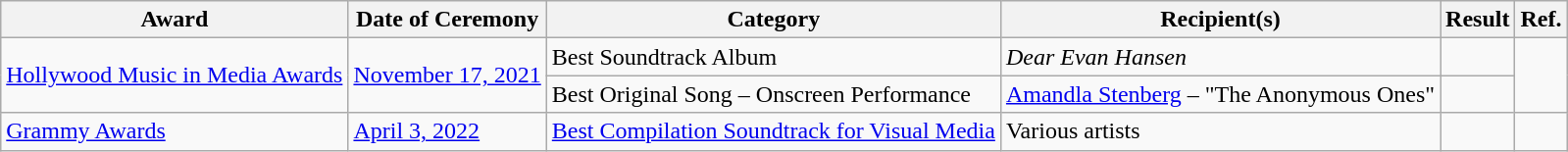<table class="wikitable sortable">
<tr>
<th>Award</th>
<th>Date of Ceremony</th>
<th>Category</th>
<th>Recipient(s)</th>
<th>Result</th>
<th>Ref.</th>
</tr>
<tr>
<td rowspan="2"><a href='#'>Hollywood Music in Media Awards</a></td>
<td rowspan="2"><a href='#'>November 17, 2021</a></td>
<td>Best Soundtrack Album</td>
<td><em>Dear Evan Hansen</em></td>
<td></td>
<td rowspan="2"><br></td>
</tr>
<tr>
<td>Best Original Song – Onscreen Performance</td>
<td><a href='#'>Amandla Stenberg</a> – "The Anonymous Ones"</td>
<td></td>
</tr>
<tr>
<td><a href='#'>Grammy Awards</a></td>
<td><a href='#'>April 3, 2022</a></td>
<td><a href='#'>Best Compilation Soundtrack for Visual Media</a></td>
<td>Various artists</td>
<td></td>
<td></td>
</tr>
</table>
